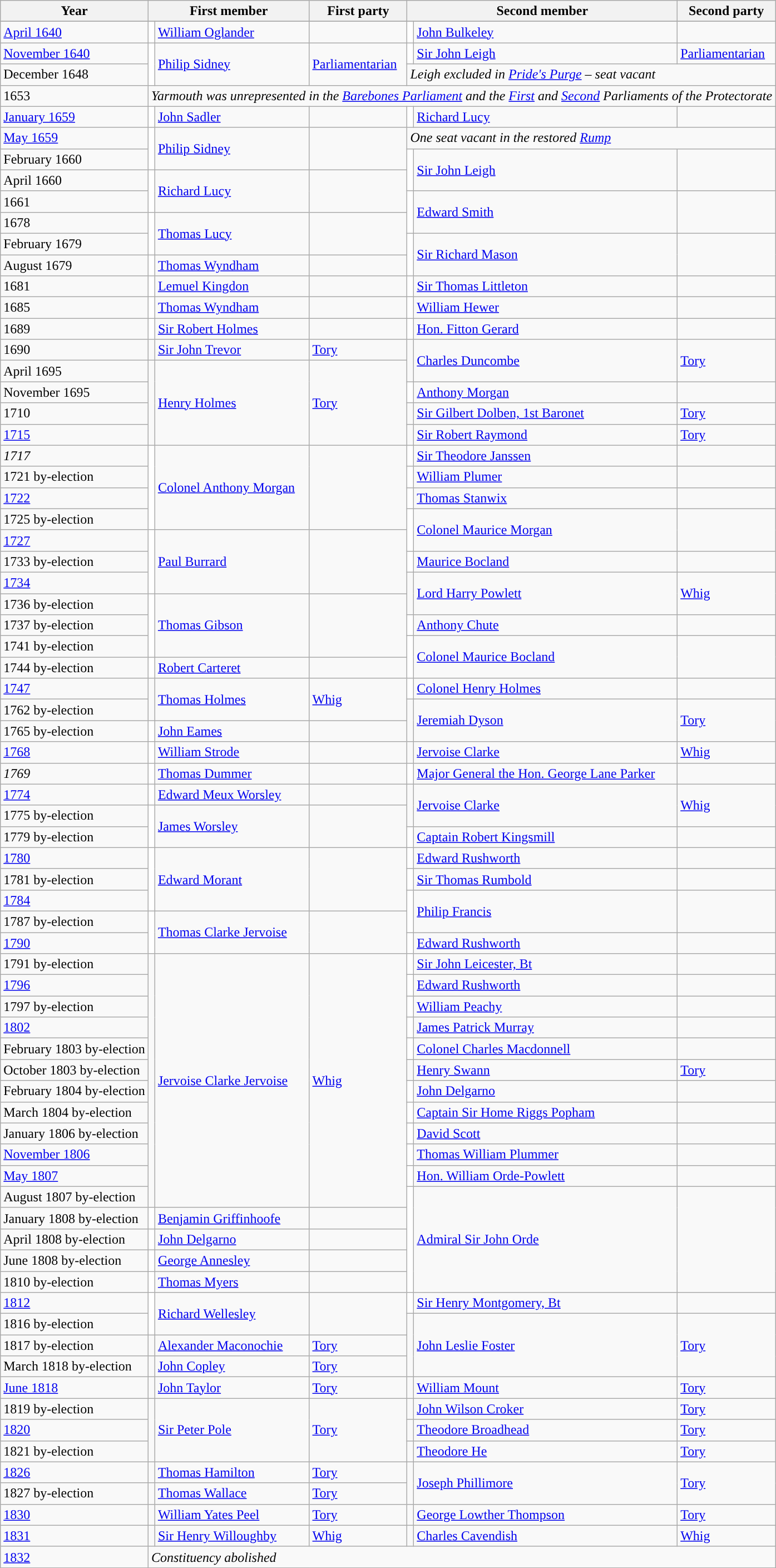<table class="wikitable">
<tr>
<th>Year</th>
<th colspan="2">First member</th>
<th>First party</th>
<th colspan="2">Second member</th>
<th>Second party</th>
</tr>
<tr>
</tr>
<tr>
<td><a href='#'>April 1640</a></td>
<td style="color:inherit;background-color: white"></td>
<td><a href='#'>William Oglander</a></td>
<td></td>
<td style="color:inherit;background-color: white"></td>
<td><a href='#'>John Bulkeley</a></td>
<td></td>
</tr>
<tr>
<td><a href='#'>November 1640</a></td>
<td rowspan="2" style="color:inherit;background-color: white"></td>
<td rowspan="2"><a href='#'>Philip Sidney</a></td>
<td rowspan="2"><a href='#'>Parliamentarian</a></td>
<td style="color:inherit;background-color: white"></td>
<td><a href='#'>Sir John Leigh</a></td>
<td><a href='#'>Parliamentarian</a></td>
</tr>
<tr>
<td>December 1648</td>
<td colspan="3"><em>Leigh excluded in <a href='#'>Pride's Purge</a> – seat vacant</em></td>
</tr>
<tr>
<td>1653</td>
<td colspan="6"><em>Yarmouth was unrepresented in the <a href='#'>Barebones Parliament</a> and the <a href='#'>First</a> and <a href='#'>Second</a> Parliaments of the Protectorate</em></td>
</tr>
<tr>
<td><a href='#'>January 1659</a></td>
<td style="color:inherit;background-color: white"></td>
<td><a href='#'>John Sadler</a></td>
<td></td>
<td style="color:inherit;background-color: white"></td>
<td><a href='#'>Richard Lucy</a></td>
<td></td>
</tr>
<tr>
<td><a href='#'>May 1659</a></td>
<td rowspan="2"  style="color:inherit;background-color: white"></td>
<td rowspan="2"><a href='#'>Philip Sidney</a></td>
<td rowspan="2"></td>
<td colspan="3"><em>One seat vacant in the restored <a href='#'>Rump</a></em></td>
</tr>
<tr>
<td>February 1660</td>
<td rowspan="2"  style="color:inherit;background-color: white"></td>
<td rowspan="2"><a href='#'>Sir John Leigh</a></td>
<td rowspan="2"></td>
</tr>
<tr>
<td>April 1660</td>
<td rowspan="2" style="color:inherit;background-color: white"></td>
<td rowspan="2"><a href='#'>Richard Lucy</a></td>
<td rowspan="2"></td>
</tr>
<tr>
<td>1661</td>
<td rowspan="2" style="color:inherit;background-color: white"></td>
<td rowspan="2"><a href='#'>Edward Smith</a></td>
<td rowspan="2"></td>
</tr>
<tr>
<td>1678</td>
<td rowspan="2" style="color:inherit;background-color: white"></td>
<td rowspan="2"><a href='#'>Thomas Lucy</a></td>
<td rowspan="2"></td>
</tr>
<tr>
<td>February 1679</td>
<td rowspan="2" style="color:inherit;background-color: white"></td>
<td rowspan="2"><a href='#'>Sir Richard Mason</a></td>
<td rowspan="2"></td>
</tr>
<tr>
<td>August 1679</td>
<td style="color:inherit;background-color: white"></td>
<td><a href='#'>Thomas Wyndham</a></td>
<td></td>
</tr>
<tr>
<td>1681</td>
<td style="color:inherit;background-color: white"></td>
<td><a href='#'>Lemuel Kingdon</a></td>
<td></td>
<td style="color:inherit;background-color: white"></td>
<td><a href='#'>Sir Thomas Littleton</a></td>
<td></td>
</tr>
<tr>
<td>1685</td>
<td style="color:inherit;background-color: white"></td>
<td><a href='#'>Thomas Wyndham</a></td>
<td></td>
<td style="color:inherit;background-color: white"></td>
<td><a href='#'>William Hewer</a></td>
<td></td>
</tr>
<tr>
<td>1689</td>
<td style="color:inherit;background-color: white"></td>
<td><a href='#'>Sir Robert Holmes</a></td>
<td></td>
<td style="color:inherit;background-color: white"></td>
<td><a href='#'>Hon. Fitton Gerard</a></td>
<td></td>
</tr>
<tr>
<td>1690</td>
<td style="color:inherit;background-color: "></td>
<td><a href='#'>Sir John Trevor</a></td>
<td><a href='#'>Tory</a></td>
<td rowspan="2" style="color:inherit;background-color: "></td>
<td rowspan="2"><a href='#'>Charles Duncombe</a></td>
<td rowspan="2"><a href='#'>Tory</a></td>
</tr>
<tr>
<td>April 1695</td>
<td rowspan="4" style="color:inherit;background-color: "></td>
<td rowspan="4"><a href='#'>Henry Holmes</a></td>
<td rowspan="4"><a href='#'>Tory</a></td>
</tr>
<tr>
<td>November 1695</td>
<td style="color:inherit;background-color: white"></td>
<td><a href='#'>Anthony Morgan</a></td>
<td></td>
</tr>
<tr>
<td>1710</td>
<td style="color:inherit;background-color: "></td>
<td><a href='#'>Sir Gilbert Dolben, 1st Baronet</a></td>
<td><a href='#'>Tory</a></td>
</tr>
<tr>
<td><a href='#'>1715</a></td>
<td style="color:inherit;background-color: "></td>
<td><a href='#'>Sir Robert Raymond</a></td>
<td><a href='#'>Tory</a></td>
</tr>
<tr>
<td><em>1717</em></td>
<td rowspan="4" style="color:inherit;background-color: white"></td>
<td rowspan="4"><a href='#'>Colonel Anthony Morgan</a></td>
<td rowspan="4"></td>
<td style="color:inherit;background-color: white"></td>
<td><a href='#'>Sir Theodore Janssen</a></td>
<td></td>
</tr>
<tr>
<td>1721 by-election</td>
<td style="color:inherit;background-color: white"></td>
<td><a href='#'>William Plumer</a></td>
<td></td>
</tr>
<tr>
<td><a href='#'>1722</a></td>
<td style="color:inherit;background-color: white"></td>
<td><a href='#'>Thomas Stanwix</a></td>
<td></td>
</tr>
<tr>
<td>1725 by-election</td>
<td rowspan="2" style="color:inherit;background-color: white"></td>
<td rowspan="2"><a href='#'>Colonel Maurice Morgan</a></td>
<td rowspan="2"></td>
</tr>
<tr>
<td><a href='#'>1727</a></td>
<td rowspan="3" style="color:inherit;background-color: white"></td>
<td rowspan="3"><a href='#'>Paul Burrard</a></td>
<td rowspan="3"></td>
</tr>
<tr>
<td>1733 by-election</td>
<td style="color:inherit;background-color: white"></td>
<td><a href='#'>Maurice Bocland</a></td>
<td></td>
</tr>
<tr>
<td><a href='#'>1734</a></td>
<td rowspan="2" style="color:inherit;background-color: "></td>
<td rowspan="2"><a href='#'>Lord Harry Powlett</a></td>
<td rowspan="2"><a href='#'>Whig</a></td>
</tr>
<tr>
<td>1736 by-election</td>
<td rowspan="3" style="color:inherit;background-color: white"></td>
<td rowspan="3"><a href='#'>Thomas Gibson</a></td>
<td rowspan="3"></td>
</tr>
<tr>
<td>1737 by-election</td>
<td style="color:inherit;background-color: white"></td>
<td><a href='#'>Anthony Chute</a></td>
<td></td>
</tr>
<tr>
<td>1741 by-election</td>
<td rowspan="2" style="color:inherit;background-color: white"></td>
<td rowspan="2"><a href='#'>Colonel Maurice Bocland</a></td>
<td rowspan="2"></td>
</tr>
<tr>
<td>1744 by-election</td>
<td style="color:inherit;background-color: white"></td>
<td><a href='#'>Robert Carteret</a></td>
<td></td>
</tr>
<tr>
<td><a href='#'>1747</a></td>
<td rowspan="2" style="color:inherit;background-color: "></td>
<td rowspan="2"><a href='#'>Thomas Holmes</a></td>
<td rowspan="2"><a href='#'>Whig</a></td>
<td style="color:inherit;background-color: white"></td>
<td><a href='#'>Colonel Henry Holmes</a></td>
<td></td>
</tr>
<tr>
<td>1762 by-election</td>
<td rowspan="2" style="color:inherit;background-color: "></td>
<td rowspan="2"><a href='#'>Jeremiah Dyson</a></td>
<td rowspan="2"><a href='#'>Tory</a></td>
</tr>
<tr>
<td>1765 by-election</td>
<td style="color:inherit;background-color: white"></td>
<td><a href='#'>John Eames</a></td>
<td></td>
</tr>
<tr>
<td><a href='#'>1768</a></td>
<td style="color:inherit;background-color: white"></td>
<td><a href='#'>William Strode</a></td>
<td></td>
<td style="color:inherit;background-color: "></td>
<td><a href='#'>Jervoise Clarke</a></td>
<td><a href='#'>Whig</a></td>
</tr>
<tr>
<td><em>1769</em></td>
<td style="color:inherit;background-color: white"></td>
<td><a href='#'>Thomas Dummer</a></td>
<td></td>
<td style="color:inherit;background-color: white"></td>
<td><a href='#'>Major General the Hon. George Lane Parker</a></td>
<td></td>
</tr>
<tr>
<td><a href='#'>1774</a></td>
<td style="color:inherit;background-color: white"></td>
<td><a href='#'>Edward Meux Worsley</a></td>
<td></td>
<td rowspan="2" style="color:inherit;background-color: "></td>
<td rowspan="2"><a href='#'>Jervoise Clarke</a></td>
<td rowspan="2"><a href='#'>Whig</a></td>
</tr>
<tr>
<td>1775 by-election</td>
<td rowspan="2" style="color:inherit;background-color: white"></td>
<td rowspan="2"><a href='#'>James Worsley</a></td>
<td rowspan="2"></td>
</tr>
<tr>
<td>1779 by-election</td>
<td style="color:inherit;background-color: white"></td>
<td><a href='#'>Captain Robert Kingsmill</a></td>
<td></td>
</tr>
<tr>
<td><a href='#'>1780</a></td>
<td rowspan="3" style="color:inherit;background-color: white"></td>
<td rowspan="3"><a href='#'>Edward Morant</a></td>
<td rowspan="3"></td>
<td style="color:inherit;background-color: white"></td>
<td><a href='#'>Edward Rushworth</a></td>
<td></td>
</tr>
<tr>
<td>1781 by-election</td>
<td style="color:inherit;background-color: white"></td>
<td><a href='#'>Sir Thomas Rumbold</a></td>
<td></td>
</tr>
<tr>
<td><a href='#'>1784</a></td>
<td rowspan="2" style="color:inherit;background-color: white"></td>
<td rowspan="2"><a href='#'>Philip Francis</a></td>
<td rowspan="2"></td>
</tr>
<tr>
<td>1787 by-election</td>
<td rowspan="2" style="color:inherit;background-color: white"></td>
<td rowspan="2"><a href='#'>Thomas Clarke Jervoise</a></td>
<td rowspan="2"></td>
</tr>
<tr>
<td><a href='#'>1790</a></td>
<td style="color:inherit;background-color: white"></td>
<td><a href='#'>Edward Rushworth</a></td>
<td></td>
</tr>
<tr>
<td>1791 by-election</td>
<td rowspan="12" style="color:inherit;background-color: "></td>
<td rowspan="12"><a href='#'>Jervoise Clarke Jervoise</a></td>
<td rowspan="12"><a href='#'>Whig</a></td>
<td style="color:inherit;background-color: white"></td>
<td><a href='#'>Sir John Leicester, Bt</a></td>
<td></td>
</tr>
<tr>
<td><a href='#'>1796</a></td>
<td style="color:inherit;background-color: white"></td>
<td><a href='#'>Edward Rushworth</a></td>
<td></td>
</tr>
<tr>
<td>1797 by-election</td>
<td style="color:inherit;background-color: white"></td>
<td><a href='#'>William Peachy</a></td>
<td></td>
</tr>
<tr>
<td><a href='#'>1802</a></td>
<td style="color:inherit;background-color: white"></td>
<td><a href='#'>James Patrick Murray</a></td>
<td></td>
</tr>
<tr>
<td>February 1803 by-election</td>
<td style="color:inherit;background-color: white"></td>
<td><a href='#'>Colonel Charles Macdonnell</a></td>
<td></td>
</tr>
<tr>
<td>October 1803 by-election</td>
<td style="color:inherit;background-color: "></td>
<td><a href='#'>Henry Swann</a></td>
<td><a href='#'>Tory</a></td>
</tr>
<tr>
<td>February 1804 by-election</td>
<td style="color:inherit;background-color: white"></td>
<td><a href='#'>John Delgarno</a></td>
<td></td>
</tr>
<tr>
<td>March 1804 by-election</td>
<td style="color:inherit;background-color: white"></td>
<td><a href='#'>Captain Sir Home Riggs Popham</a></td>
<td></td>
</tr>
<tr>
<td>January 1806 by-election</td>
<td style="color:inherit;background-color: white"></td>
<td><a href='#'>David Scott</a></td>
<td></td>
</tr>
<tr>
<td><a href='#'>November 1806</a></td>
<td style="color:inherit;background-color: white"></td>
<td><a href='#'>Thomas William Plummer</a></td>
<td></td>
</tr>
<tr>
<td><a href='#'>May 1807</a></td>
<td style="color:inherit;background-color: white"></td>
<td><a href='#'>Hon. William Orde-Powlett</a></td>
<td></td>
</tr>
<tr>
<td>August 1807 by-election</td>
<td rowspan="5" style="color:inherit;background-color: white"></td>
<td rowspan="5"><a href='#'>Admiral Sir John Orde</a></td>
<td rowspan="5"></td>
</tr>
<tr>
<td>January 1808 by-election</td>
<td style="color:inherit;background-color: white"></td>
<td><a href='#'>Benjamin Griffinhoofe</a></td>
<td></td>
</tr>
<tr>
<td>April 1808 by-election</td>
<td style="color:inherit;background-color: white"></td>
<td><a href='#'>John Delgarno</a></td>
<td></td>
</tr>
<tr>
<td>June 1808 by-election</td>
<td style="color:inherit;background-color: white"></td>
<td><a href='#'>George Annesley</a></td>
<td></td>
</tr>
<tr>
<td>1810 by-election</td>
<td style="color:inherit;background-color: white"></td>
<td><a href='#'>Thomas Myers</a></td>
<td></td>
</tr>
<tr>
<td><a href='#'>1812</a></td>
<td rowspan="2" style="color:inherit;background-color: white"></td>
<td rowspan="2"><a href='#'>Richard Wellesley</a></td>
<td rowspan="2"></td>
<td style="color:inherit;background-color: white"></td>
<td><a href='#'>Sir Henry Montgomery, Bt</a></td>
<td></td>
</tr>
<tr>
<td>1816 by-election</td>
<td rowspan="3" style="color:inherit;background-color: "></td>
<td rowspan="3"><a href='#'>John Leslie Foster</a></td>
<td rowspan="3"><a href='#'>Tory</a></td>
</tr>
<tr>
<td>1817 by-election</td>
<td style="color:inherit;background-color: "></td>
<td><a href='#'>Alexander Maconochie</a></td>
<td><a href='#'>Tory</a></td>
</tr>
<tr>
<td>March 1818 by-election</td>
<td style="color:inherit;background-color: "></td>
<td><a href='#'>John Copley</a></td>
<td><a href='#'>Tory</a></td>
</tr>
<tr>
<td><a href='#'>June 1818</a></td>
<td style="color:inherit;background-color: "></td>
<td><a href='#'>John Taylor</a></td>
<td><a href='#'>Tory</a></td>
<td style="color:inherit;background-color: "></td>
<td><a href='#'>William Mount</a></td>
<td><a href='#'>Tory</a></td>
</tr>
<tr>
<td>1819 by-election</td>
<td rowspan="3" style="color:inherit;background-color: "></td>
<td rowspan="3"><a href='#'>Sir Peter Pole</a></td>
<td rowspan="3"><a href='#'>Tory</a></td>
<td style="color:inherit;background-color: "></td>
<td><a href='#'>John Wilson Croker</a></td>
<td><a href='#'>Tory</a></td>
</tr>
<tr>
<td><a href='#'>1820</a></td>
<td style="color:inherit;background-color: "></td>
<td><a href='#'>Theodore Broadhead</a></td>
<td><a href='#'>Tory</a></td>
</tr>
<tr>
<td>1821 by-election</td>
<td style="color:inherit;background-color: "></td>
<td><a href='#'>Theodore He</a></td>
<td><a href='#'>Tory</a></td>
</tr>
<tr>
<td><a href='#'>1826</a></td>
<td style="color:inherit;background-color: "></td>
<td><a href='#'>Thomas Hamilton</a></td>
<td><a href='#'>Tory</a></td>
<td rowspan="2" style="color:inherit;background-color: "></td>
<td rowspan="2"><a href='#'>Joseph Phillimore</a></td>
<td rowspan="2"><a href='#'>Tory</a></td>
</tr>
<tr>
<td>1827 by-election</td>
<td style="color:inherit;background-color: "></td>
<td><a href='#'>Thomas Wallace</a></td>
<td><a href='#'>Tory</a></td>
</tr>
<tr>
<td><a href='#'>1830</a></td>
<td style="color:inherit;background-color: "></td>
<td><a href='#'>William Yates Peel</a></td>
<td><a href='#'>Tory</a></td>
<td style="color:inherit;background-color: "></td>
<td><a href='#'>George Lowther Thompson</a></td>
<td><a href='#'>Tory</a></td>
</tr>
<tr>
<td><a href='#'>1831</a></td>
<td style="color:inherit;background-color: "></td>
<td><a href='#'>Sir Henry Willoughby</a></td>
<td><a href='#'>Whig</a></td>
<td style="color:inherit;background-color: "></td>
<td><a href='#'>Charles Cavendish</a></td>
<td><a href='#'>Whig</a></td>
</tr>
<tr>
<td><a href='#'>1832</a></td>
<td colspan="6"><em>Constituency abolished</em></td>
</tr>
<tr>
</tr>
</table>
